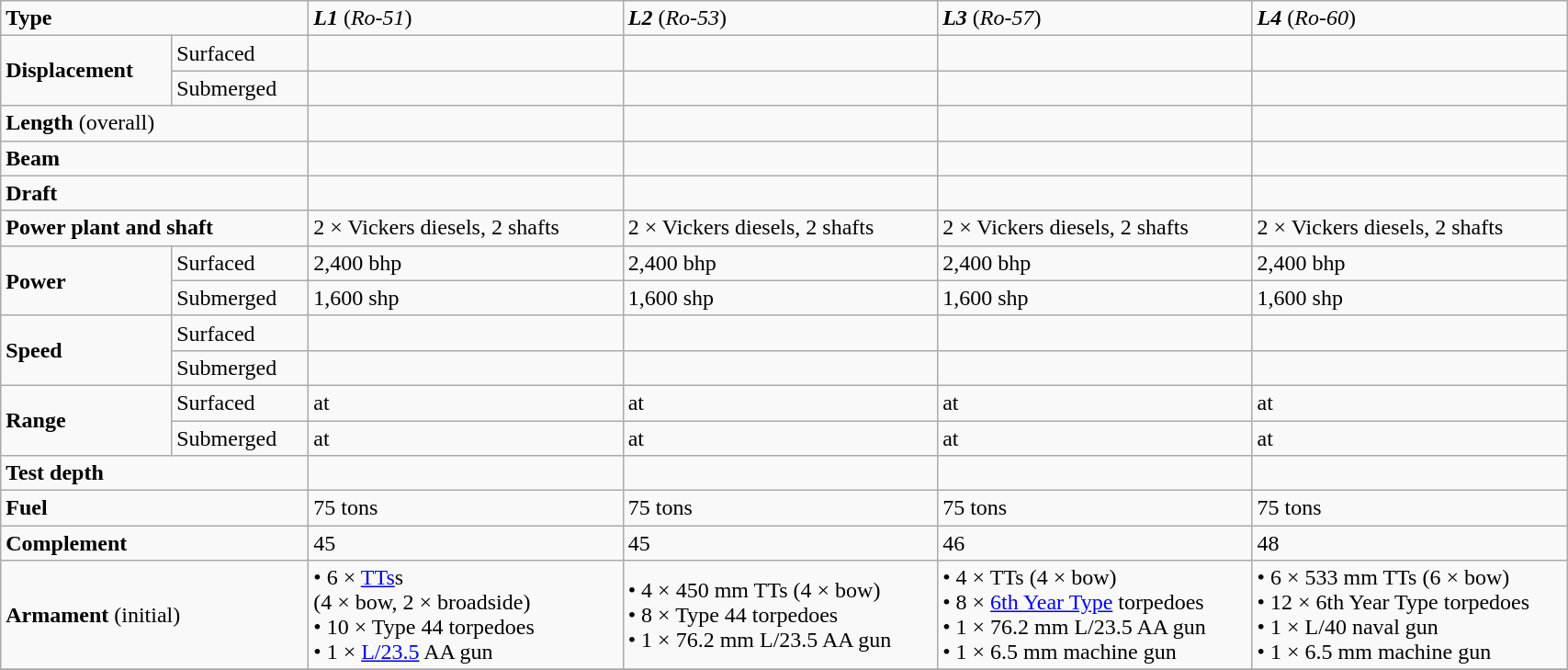<table class="wikitable" width="90%">
<tr>
<td width="15%" colspan="2"><strong>Type</strong></td>
<td width="16%"><strong><em>L1</em></strong> (<em>Ro-51</em>)</td>
<td width="16%"><strong><em>L2</em></strong> (<em>Ro-53</em>)</td>
<td width="16%"><strong><em>L3</em></strong> (<em>Ro-57</em>)</td>
<td width="16%"><strong><em>L4</em></strong> (<em>Ro-60</em>)</td>
</tr>
<tr>
<td rowspan="2"><strong>Displacement</strong></td>
<td>Surfaced</td>
<td></td>
<td></td>
<td></td>
<td></td>
</tr>
<tr>
<td>Submerged</td>
<td></td>
<td></td>
<td></td>
<td></td>
</tr>
<tr>
<td colspan="2"><strong>Length</strong> (overall)</td>
<td></td>
<td></td>
<td></td>
<td></td>
</tr>
<tr>
<td colspan="2"><strong>Beam</strong></td>
<td></td>
<td></td>
<td></td>
<td></td>
</tr>
<tr>
<td colspan="2"><strong>Draft</strong></td>
<td></td>
<td></td>
<td></td>
<td></td>
</tr>
<tr>
<td colspan="2"><strong>Power plant and shaft</strong></td>
<td>2 × Vickers diesels, 2 shafts</td>
<td>2 × Vickers diesels, 2 shafts</td>
<td>2 × Vickers diesels, 2 shafts</td>
<td>2 × Vickers diesels, 2 shafts</td>
</tr>
<tr>
<td rowspan="2"><strong>Power</strong></td>
<td>Surfaced</td>
<td>2,400 bhp</td>
<td>2,400 bhp</td>
<td>2,400 bhp</td>
<td>2,400 bhp</td>
</tr>
<tr>
<td>Submerged</td>
<td>1,600 shp</td>
<td>1,600 shp</td>
<td>1,600 shp</td>
<td>1,600 shp</td>
</tr>
<tr>
<td rowspan="2"><strong>Speed</strong></td>
<td>Surfaced</td>
<td></td>
<td></td>
<td></td>
<td></td>
</tr>
<tr>
<td>Submerged</td>
<td></td>
<td></td>
<td></td>
<td></td>
</tr>
<tr>
<td rowspan="2"><strong>Range</strong></td>
<td>Surfaced</td>
<td> at </td>
<td> at </td>
<td> at </td>
<td> at </td>
</tr>
<tr>
<td>Submerged</td>
<td> at </td>
<td> at </td>
<td> at </td>
<td> at </td>
</tr>
<tr>
<td colspan="2"><strong>Test depth</strong></td>
<td></td>
<td></td>
<td></td>
<td></td>
</tr>
<tr>
<td colspan="2"><strong>Fuel</strong></td>
<td>75 tons</td>
<td>75 tons</td>
<td>75 tons</td>
<td>75 tons</td>
</tr>
<tr>
<td colspan="2"><strong>Complement</strong></td>
<td>45</td>
<td>45</td>
<td>46</td>
<td>48</td>
</tr>
<tr>
<td colspan="2"><strong>Armament</strong> (initial)</td>
<td>• 6 ×  <a href='#'>TTs</a>s<br>(4 × bow, 2 × broadside)<br>• 10 × Type 44 torpedoes<br>• 1 × <a href='#'></a> <a href='#'>L/23.5</a> AA gun</td>
<td>• 4 × 450 mm TTs (4 × bow)<br>• 8 × Type 44 torpedoes<br>• 1 × 76.2 mm L/23.5 AA gun</td>
<td>• 4 ×  TTs (4 × bow)<br>• 8 × <a href='#'>6th Year Type</a> torpedoes<br>• 1 × 76.2 mm L/23.5 AA gun<br>• 1 × 6.5 mm machine gun</td>
<td>• 6 × 533 mm TTs (6 × bow)<br>• 12 × 6th Year Type torpedoes<br>• 1 × <a href='#'></a> L/40 naval gun<br>• 1 × 6.5 mm machine gun</td>
</tr>
<tr>
</tr>
</table>
